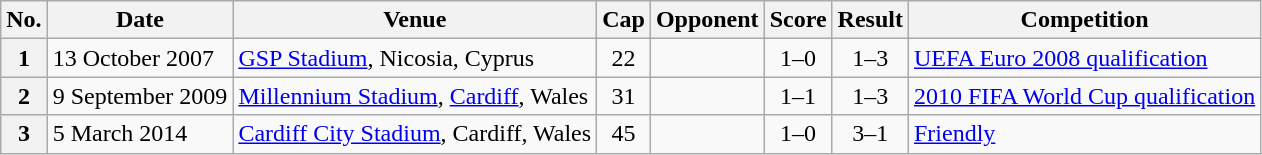<table class="wikitable sortable plainrowheaders">
<tr>
<th scope=col>No.</th>
<th scope=col data-sort-type=date>Date</th>
<th scope=col>Venue</th>
<th scope=col>Cap</th>
<th scope=col>Opponent</th>
<th scope=col>Score</th>
<th scope=col>Result</th>
<th scope=col>Competition</th>
</tr>
<tr>
<th scope=row style="text-align: center">1</th>
<td>13 October 2007</td>
<td><a href='#'>GSP Stadium</a>, Nicosia, Cyprus</td>
<td align=center>22</td>
<td></td>
<td align=center>1–0</td>
<td align=center>1–3</td>
<td><a href='#'>UEFA Euro 2008 qualification</a></td>
</tr>
<tr>
<th scope=row style="text-align: center">2</th>
<td>9 September 2009</td>
<td><a href='#'>Millennium Stadium</a>, <a href='#'>Cardiff</a>, Wales</td>
<td align=center>31</td>
<td></td>
<td align=center>1–1</td>
<td align=center>1–3</td>
<td><a href='#'>2010 FIFA World Cup qualification</a></td>
</tr>
<tr>
<th scope=row style="text-align: center">3</th>
<td>5 March 2014</td>
<td><a href='#'>Cardiff City Stadium</a>, Cardiff, Wales</td>
<td align=center>45</td>
<td></td>
<td align=center>1–0</td>
<td align=center>3–1</td>
<td><a href='#'>Friendly</a></td>
</tr>
</table>
